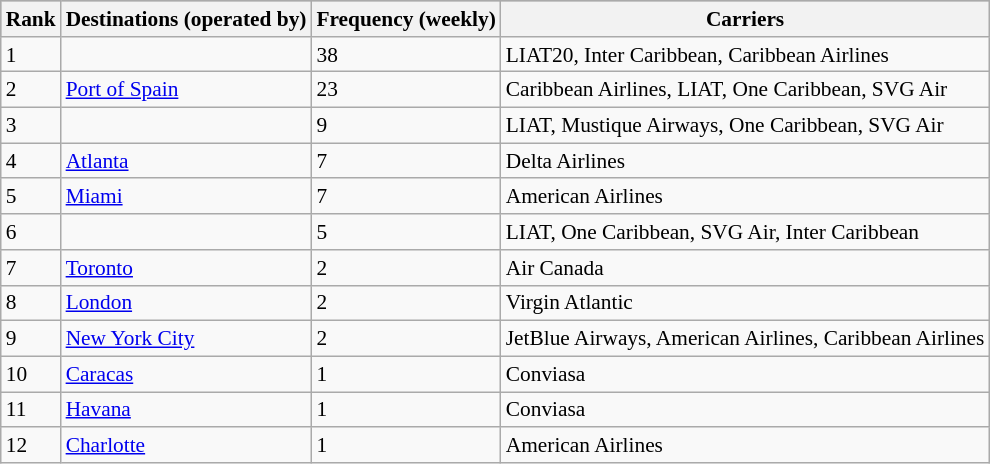<table class="wikitable sortable" style="font-size:89%; align=center;">
<tr style="background:darkgrey;">
<th>Rank</th>
<th>Destinations (operated by)</th>
<th>Frequency (weekly)</th>
<th>Carriers</th>
</tr>
<tr>
<td>1</td>
<td></td>
<td>38</td>
<td>LIAT20, Inter Caribbean, Caribbean Airlines</td>
</tr>
<tr>
<td>2</td>
<td> <a href='#'>Port of Spain</a></td>
<td>23</td>
<td>Caribbean Airlines, LIAT, One Caribbean, SVG Air</td>
</tr>
<tr>
<td>3</td>
<td></td>
<td>9</td>
<td>LIAT, Mustique Airways, One Caribbean, SVG Air</td>
</tr>
<tr>
<td>4</td>
<td> <a href='#'>Atlanta</a></td>
<td>7</td>
<td>Delta Airlines</td>
</tr>
<tr>
<td>5</td>
<td> <a href='#'>Miami</a></td>
<td>7</td>
<td>American Airlines</td>
</tr>
<tr>
<td>6</td>
<td></td>
<td>5</td>
<td>LIAT, One Caribbean, SVG Air, Inter Caribbean</td>
</tr>
<tr>
<td>7</td>
<td> <a href='#'>Toronto</a></td>
<td>2</td>
<td>Air Canada</td>
</tr>
<tr>
<td>8</td>
<td> <a href='#'>London</a></td>
<td>2</td>
<td>Virgin Atlantic</td>
</tr>
<tr>
<td>9</td>
<td> <a href='#'>New York City</a></td>
<td>2</td>
<td>JetBlue Airways, American Airlines, Caribbean Airlines</td>
</tr>
<tr>
<td>10</td>
<td> <a href='#'>Caracas</a></td>
<td>1</td>
<td>Conviasa</td>
</tr>
<tr>
<td>11</td>
<td> <a href='#'>Havana</a></td>
<td>1</td>
<td>Conviasa</td>
</tr>
<tr>
<td>12</td>
<td> <a href='#'>Charlotte</a></td>
<td>1</td>
<td>American Airlines</td>
</tr>
</table>
